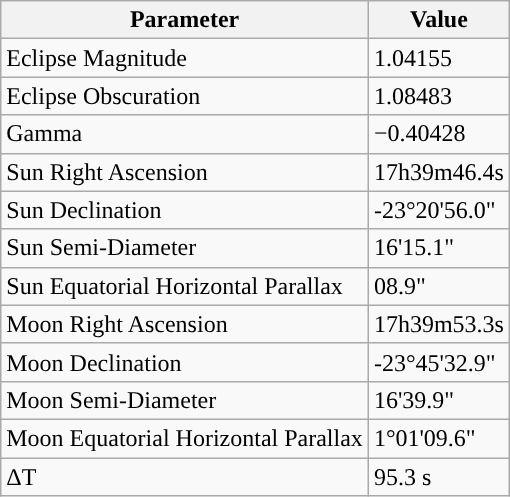<table class="wikitable">
<tr>
<th>Parameter</th>
<th>Value</th>
</tr>
<tr>
<td>Eclipse Magnitude</td>
<td>1.04155</td>
</tr>
<tr>
<td>Eclipse Obscuration</td>
<td>1.08483</td>
</tr>
<tr>
<td>Gamma</td>
<td>−0.40428</td>
</tr>
<tr>
<td>Sun Right Ascension</td>
<td>17h39m46.4s</td>
</tr>
<tr>
<td>Sun Declination</td>
<td>-23°20'56.0"</td>
</tr>
<tr>
<td>Sun Semi-Diameter</td>
<td>16'15.1"</td>
</tr>
<tr>
<td>Sun Equatorial Horizontal Parallax</td>
<td>08.9"</td>
</tr>
<tr>
<td>Moon Right Ascension</td>
<td>17h39m53.3s</td>
</tr>
<tr>
<td>Moon Declination</td>
<td>-23°45'32.9"</td>
</tr>
<tr>
<td>Moon Semi-Diameter</td>
<td>16'39.9"</td>
</tr>
<tr>
<td>Moon Equatorial Horizontal Parallax</td>
<td>1°01'09.6"</td>
</tr>
<tr>
<td>ΔT</td>
<td>95.3 s</td>
</tr>
</table>
